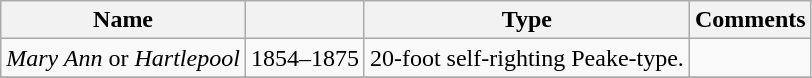<table class="wikitable">
<tr>
<th>Name</th>
<th></th>
<th>Type</th>
<th>Comments</th>
</tr>
<tr>
<td><em>Mary Ann</em> or <em>Hartlepool</em></td>
<td>1854–1875</td>
<td>20-foot self-righting Peake-type.</td>
<td></td>
</tr>
<tr>
</tr>
</table>
